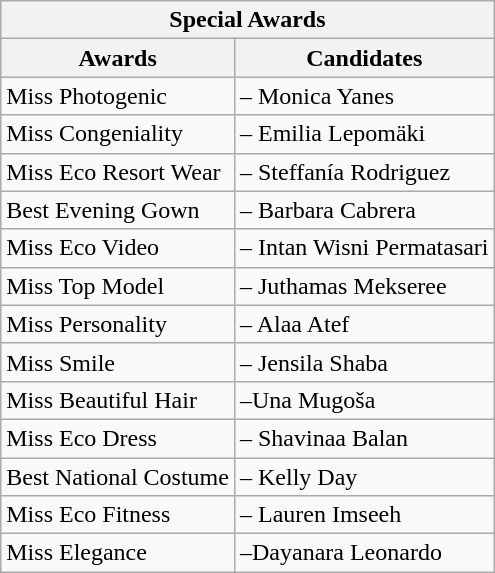<table class="wikitable">
<tr>
<th colspan="2">Special Awards</th>
</tr>
<tr>
<th>Awards</th>
<th>Candidates</th>
</tr>
<tr>
<td>Miss Photogenic</td>
<td> – Monica Yanes</td>
</tr>
<tr>
<td>Miss Congeniality</td>
<td> – Emilia Lepomäki</td>
</tr>
<tr>
<td>Miss Eco Resort Wear</td>
<td> – Steffanía Rodriguez</td>
</tr>
<tr>
<td>Best Evening Gown</td>
<td> – Barbara Cabrera</td>
</tr>
<tr>
<td>Miss Eco Video</td>
<td> – Intan Wisni Permatasari</td>
</tr>
<tr>
<td>Miss Top Model</td>
<td> – Juthamas Mekseree</td>
</tr>
<tr>
<td>Miss Personality</td>
<td> – Alaa Atef</td>
</tr>
<tr>
<td>Miss Smile</td>
<td> – Jensila Shaba</td>
</tr>
<tr>
<td>Miss Beautiful Hair</td>
<td> –Una Mugoša</td>
</tr>
<tr>
<td>Miss Eco Dress</td>
<td> – Shavinaa Balan</td>
</tr>
<tr>
<td>Best National Costume</td>
<td> – Kelly Day</td>
</tr>
<tr>
<td>Miss Eco Fitness</td>
<td> – Lauren Imseeh</td>
</tr>
<tr>
<td>Miss Elegance</td>
<td> –Dayanara Leonardo</td>
</tr>
</table>
